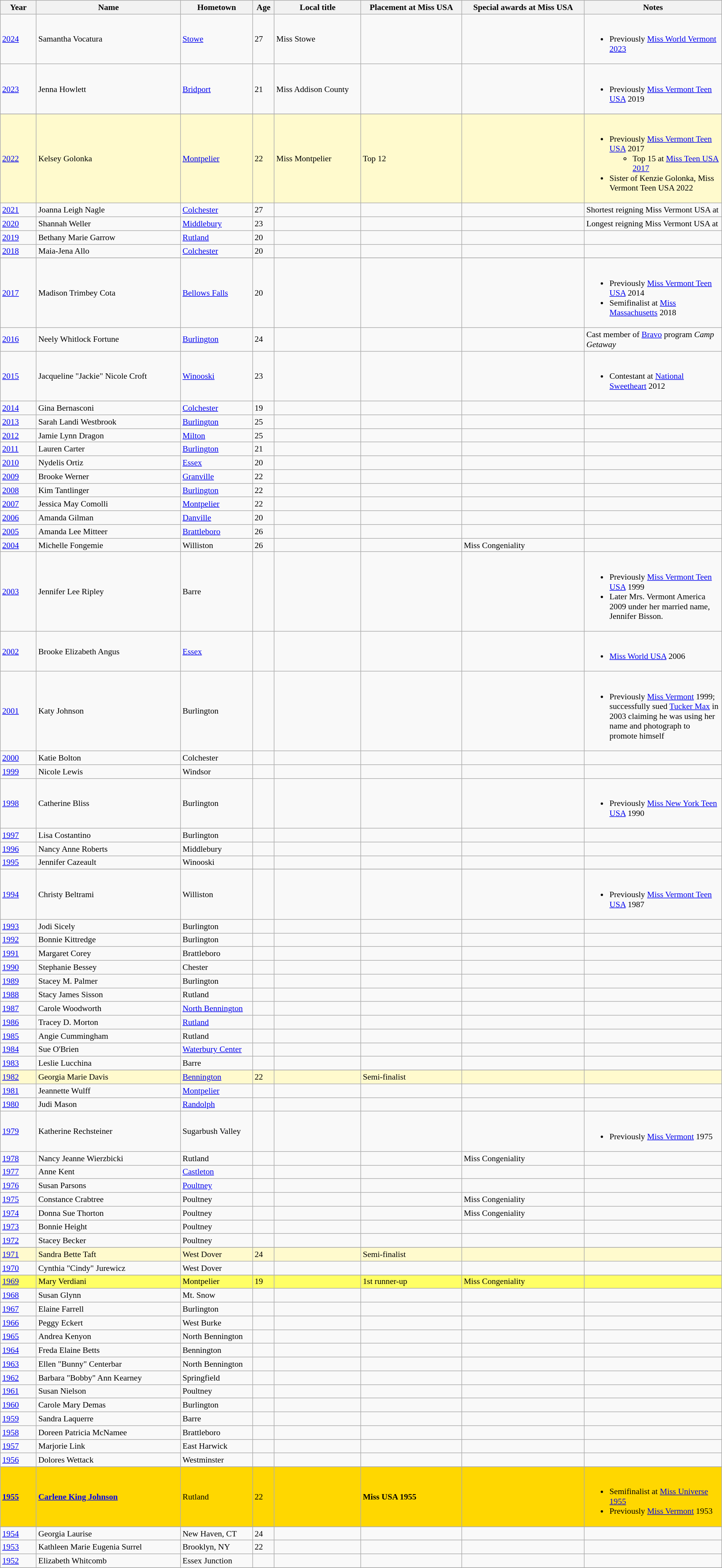<table class="wikitable"style="font-size:90%;">
<tr style="background:#efefef;">
<th style="width:5%;">Year</th>
<th style="width:20%;">Name</th>
<th style="width:10%;">Hometown</th>
<th width=3%>Age</th>
<th width=12%>Local title</th>
<th style="width:14%;">Placement at Miss USA</th>
<th style="width:17%;">Special awards at Miss USA</th>
<th style="width:31%;">Notes</th>
</tr>
<tr>
<td><a href='#'>2024</a></td>
<td>Samantha Vocatura</td>
<td><a href='#'>Stowe</a></td>
<td>27</td>
<td>Miss Stowe</td>
<td></td>
<td></td>
<td><br><ul><li>Previously <a href='#'>Miss World Vermont 2023</a></li></ul></td>
</tr>
<tr>
<td><a href='#'>2023</a></td>
<td>Jenna Howlett</td>
<td><a href='#'>Bridport</a></td>
<td>21</td>
<td>Miss Addison County</td>
<td></td>
<td></td>
<td><br><ul><li>Previously <a href='#'>Miss Vermont Teen USA</a> 2019</li></ul></td>
</tr>
<tr>
</tr>
<tr style="background-color:#FFFACD;">
<td><a href='#'>2022</a></td>
<td>Kelsey Golonka</td>
<td><a href='#'>Montpelier</a></td>
<td>22</td>
<td>Miss Montpelier</td>
<td>Top 12</td>
<td></td>
<td><br><ul><li>Previously <a href='#'>Miss Vermont Teen USA</a> 2017<ul><li>Top 15 at <a href='#'>Miss Teen USA 2017</a></li></ul></li><li>Sister of Kenzie Golonka, Miss Vermont Teen USA 2022</li></ul></td>
</tr>
<tr>
<td><a href='#'>2021</a></td>
<td>Joanna Leigh Nagle</td>
<td><a href='#'>Colchester</a></td>
<td>27</td>
<td></td>
<td></td>
<td></td>
<td>Shortest reigning Miss Vermont USA at </td>
</tr>
<tr>
<td><a href='#'>2020</a></td>
<td>Shannah Weller</td>
<td><a href='#'>Middlebury</a></td>
<td>23</td>
<td></td>
<td></td>
<td></td>
<td>Longest reigning Miss Vermont USA at </td>
</tr>
<tr>
<td><a href='#'>2019</a></td>
<td>Bethany Marie Garrow</td>
<td><a href='#'>Rutland</a></td>
<td>20</td>
<td></td>
<td></td>
<td></td>
<td></td>
</tr>
<tr>
<td><a href='#'>2018</a></td>
<td>Maia-Jena Allo</td>
<td><a href='#'>Colchester</a></td>
<td>20</td>
<td></td>
<td></td>
<td></td>
<td></td>
</tr>
<tr>
</tr>
<tr>
<td><a href='#'>2017</a></td>
<td>Madison Trimbey Cota</td>
<td><a href='#'>Bellows Falls</a></td>
<td>20</td>
<td></td>
<td></td>
<td></td>
<td><br><ul><li>Previously <a href='#'>Miss Vermont Teen USA</a> 2014</li><li>Semifinalist at <a href='#'>Miss Massachusetts</a> 2018</li></ul></td>
</tr>
<tr>
<td><a href='#'>2016</a></td>
<td>Neely Whitlock Fortune</td>
<td><a href='#'>Burlington</a></td>
<td>24</td>
<td></td>
<td></td>
<td></td>
<td>Cast member of <a href='#'>Bravo</a> program <em>Camp Getaway</em></td>
</tr>
<tr>
<td><a href='#'>2015</a></td>
<td>Jacqueline "Jackie" Nicole Croft</td>
<td><a href='#'>Winooski</a></td>
<td>23</td>
<td></td>
<td></td>
<td></td>
<td><br><ul><li>Contestant at <a href='#'>National Sweetheart</a> 2012</li></ul></td>
</tr>
<tr>
<td><a href='#'>2014</a></td>
<td>Gina Bernasconi</td>
<td><a href='#'>Colchester</a></td>
<td>19</td>
<td></td>
<td></td>
<td></td>
<td></td>
</tr>
<tr>
<td><a href='#'>2013</a></td>
<td>Sarah Landi Westbrook</td>
<td><a href='#'>Burlington</a></td>
<td>25</td>
<td></td>
<td></td>
<td></td>
<td></td>
</tr>
<tr>
<td><a href='#'>2012</a></td>
<td>Jamie Lynn Dragon</td>
<td><a href='#'>Milton</a></td>
<td>25</td>
<td></td>
<td></td>
<td></td>
<td></td>
</tr>
<tr>
<td><a href='#'>2011</a></td>
<td>Lauren Carter</td>
<td><a href='#'>Burlington</a></td>
<td>21</td>
<td></td>
<td></td>
<td></td>
<td></td>
</tr>
<tr>
<td><a href='#'>2010</a></td>
<td>Nydelis Ortiz</td>
<td><a href='#'>Essex</a></td>
<td>20</td>
<td></td>
<td></td>
<td></td>
<td></td>
</tr>
<tr>
<td><a href='#'>2009</a></td>
<td>Brooke Werner</td>
<td><a href='#'>Granville</a></td>
<td>22</td>
<td></td>
<td></td>
<td></td>
<td></td>
</tr>
<tr>
<td><a href='#'>2008</a></td>
<td>Kim Tantlinger</td>
<td><a href='#'>Burlington</a></td>
<td>22</td>
<td></td>
<td></td>
<td></td>
<td></td>
</tr>
<tr>
<td><a href='#'>2007</a></td>
<td>Jessica May Comolli</td>
<td><a href='#'>Montpelier</a></td>
<td>22</td>
<td></td>
<td></td>
<td></td>
<td></td>
</tr>
<tr>
<td><a href='#'>2006</a></td>
<td>Amanda Gilman</td>
<td><a href='#'>Danville</a></td>
<td>20</td>
<td></td>
<td></td>
<td></td>
<td></td>
</tr>
<tr>
<td><a href='#'>2005</a></td>
<td>Amanda Lee Mitteer</td>
<td><a href='#'>Brattleboro</a></td>
<td>26</td>
<td></td>
<td></td>
<td></td>
<td></td>
</tr>
<tr>
<td><a href='#'>2004</a></td>
<td>Michelle Fongemie</td>
<td>Williston</td>
<td>26</td>
<td></td>
<td></td>
<td>Miss Congeniality</td>
<td></td>
</tr>
<tr>
<td><a href='#'>2003</a></td>
<td>Jennifer Lee Ripley</td>
<td>Barre</td>
<td></td>
<td></td>
<td></td>
<td></td>
<td><br><ul><li>Previously <a href='#'>Miss Vermont Teen USA</a> 1999</li><li>Later Mrs. Vermont America 2009 under her married name, Jennifer Bisson.</li></ul></td>
</tr>
<tr>
<td><a href='#'>2002</a></td>
<td>Brooke Elizabeth Angus</td>
<td><a href='#'>Essex</a></td>
<td></td>
<td></td>
<td></td>
<td></td>
<td><br><ul><li><a href='#'>Miss World USA</a> 2006</li></ul></td>
</tr>
<tr>
<td><a href='#'>2001</a></td>
<td>Katy Johnson</td>
<td>Burlington</td>
<td></td>
<td></td>
<td></td>
<td></td>
<td><br><ul><li>Previously <a href='#'>Miss Vermont</a> 1999; successfully sued <a href='#'>Tucker Max</a> in 2003 claiming he was using her name and photograph to promote himself</li></ul></td>
</tr>
<tr>
<td><a href='#'>2000</a></td>
<td>Katie Bolton</td>
<td>Colchester</td>
<td></td>
<td></td>
<td></td>
<td></td>
<td></td>
</tr>
<tr>
<td><a href='#'>1999</a></td>
<td>Nicole Lewis</td>
<td>Windsor</td>
<td></td>
<td></td>
<td></td>
<td></td>
<td></td>
</tr>
<tr>
<td><a href='#'>1998</a></td>
<td>Catherine Bliss</td>
<td>Burlington</td>
<td></td>
<td></td>
<td></td>
<td></td>
<td><br><ul><li>Previously <a href='#'>Miss New York Teen USA</a> 1990</li></ul></td>
</tr>
<tr>
<td><a href='#'>1997</a></td>
<td>Lisa Costantino</td>
<td>Burlington</td>
<td></td>
<td></td>
<td></td>
<td></td>
<td></td>
</tr>
<tr>
<td><a href='#'>1996</a></td>
<td>Nancy Anne Roberts</td>
<td>Middlebury</td>
<td></td>
<td></td>
<td></td>
<td></td>
<td></td>
</tr>
<tr>
<td><a href='#'>1995</a></td>
<td>Jennifer Cazeault</td>
<td>Winooski</td>
<td></td>
<td></td>
<td></td>
<td></td>
<td></td>
</tr>
<tr>
</tr>
<tr>
<td><a href='#'>1994</a></td>
<td>Christy Beltrami</td>
<td>Williston</td>
<td></td>
<td></td>
<td></td>
<td></td>
<td><br><ul><li>Previously <a href='#'>Miss Vermont Teen USA</a> 1987</li></ul></td>
</tr>
<tr>
<td><a href='#'>1993</a></td>
<td>Jodi Sicely</td>
<td>Burlington</td>
<td></td>
<td></td>
<td></td>
<td></td>
<td></td>
</tr>
<tr>
<td><a href='#'>1992</a></td>
<td>Bonnie Kittredge</td>
<td>Burlington</td>
<td></td>
<td></td>
<td></td>
<td></td>
<td></td>
</tr>
<tr>
<td><a href='#'>1991</a></td>
<td>Margaret Corey</td>
<td>Brattleboro</td>
<td></td>
<td></td>
<td></td>
<td></td>
<td></td>
</tr>
<tr>
<td><a href='#'>1990</a></td>
<td>Stephanie Bessey</td>
<td>Chester</td>
<td></td>
<td></td>
<td></td>
<td></td>
<td></td>
</tr>
<tr>
<td><a href='#'>1989</a></td>
<td>Stacey M. Palmer</td>
<td>Burlington</td>
<td></td>
<td></td>
<td></td>
<td></td>
<td></td>
</tr>
<tr>
<td><a href='#'>1988</a></td>
<td>Stacy James Sisson</td>
<td>Rutland</td>
<td></td>
<td></td>
<td></td>
<td></td>
<td></td>
</tr>
<tr>
<td><a href='#'>1987</a></td>
<td>Carole Woodworth</td>
<td><a href='#'>North Bennington</a></td>
<td></td>
<td></td>
<td></td>
<td></td>
<td></td>
</tr>
<tr>
<td><a href='#'>1986</a></td>
<td>Tracey D. Morton</td>
<td><a href='#'>Rutland</a></td>
<td></td>
<td></td>
<td></td>
<td></td>
<td></td>
</tr>
<tr>
<td><a href='#'>1985</a></td>
<td>Angie Cummingham</td>
<td>Rutland</td>
<td></td>
<td></td>
<td></td>
<td></td>
<td></td>
</tr>
<tr>
<td><a href='#'>1984</a></td>
<td>Sue O'Brien</td>
<td><a href='#'>Waterbury Center</a></td>
<td></td>
<td></td>
<td></td>
<td></td>
<td></td>
</tr>
<tr>
<td><a href='#'>1983</a></td>
<td>Leslie Lucchina</td>
<td>Barre</td>
<td></td>
<td></td>
<td></td>
<td></td>
<td></td>
</tr>
<tr>
</tr>
<tr style="background-color:#FFFACD;">
<td><a href='#'>1982</a></td>
<td>Georgia Marie Davis</td>
<td><a href='#'>Bennington</a></td>
<td>22</td>
<td></td>
<td>Semi-finalist</td>
<td></td>
<td></td>
</tr>
<tr>
<td><a href='#'>1981</a></td>
<td>Jeannette Wulff</td>
<td><a href='#'>Montpelier</a></td>
<td></td>
<td></td>
<td></td>
<td></td>
<td></td>
</tr>
<tr>
<td><a href='#'>1980</a></td>
<td>Judi Mason</td>
<td><a href='#'>Randolph</a></td>
<td></td>
<td></td>
<td></td>
<td></td>
<td></td>
</tr>
<tr>
<td><a href='#'>1979</a></td>
<td>Katherine Rechsteiner</td>
<td>Sugarbush Valley</td>
<td></td>
<td></td>
<td></td>
<td></td>
<td><br><ul><li>Previously <a href='#'>Miss Vermont</a> 1975</li></ul></td>
</tr>
<tr>
<td><a href='#'>1978</a></td>
<td>Nancy Jeanne Wierzbicki</td>
<td>Rutland</td>
<td></td>
<td></td>
<td></td>
<td>Miss Congeniality</td>
<td></td>
</tr>
<tr>
<td><a href='#'>1977</a></td>
<td>Anne Kent</td>
<td><a href='#'>Castleton</a></td>
<td></td>
<td></td>
<td></td>
<td></td>
<td></td>
</tr>
<tr>
<td><a href='#'>1976</a></td>
<td>Susan Parsons</td>
<td><a href='#'>Poultney</a></td>
<td></td>
<td></td>
<td></td>
<td></td>
<td></td>
</tr>
<tr>
<td><a href='#'>1975</a></td>
<td>Constance Crabtree</td>
<td>Poultney</td>
<td></td>
<td></td>
<td></td>
<td>Miss Congeniality</td>
<td></td>
</tr>
<tr>
<td><a href='#'>1974</a></td>
<td>Donna Sue Thorton</td>
<td>Poultney</td>
<td></td>
<td></td>
<td></td>
<td>Miss Congeniality</td>
<td></td>
</tr>
<tr>
<td><a href='#'>1973</a></td>
<td>Bonnie Height</td>
<td>Poultney</td>
<td></td>
<td></td>
<td></td>
<td></td>
<td></td>
</tr>
<tr>
<td><a href='#'>1972</a></td>
<td>Stacey Becker</td>
<td>Poultney</td>
<td></td>
<td></td>
<td></td>
<td></td>
<td></td>
</tr>
<tr>
</tr>
<tr style="background-color:#FFFACD;">
<td><a href='#'>1971</a></td>
<td>Sandra Bette Taft</td>
<td>West Dover</td>
<td>24</td>
<td></td>
<td>Semi-finalist</td>
<td></td>
<td></td>
</tr>
<tr>
<td><a href='#'>1970</a></td>
<td>Cynthia "Cindy" Jurewicz</td>
<td>West Dover</td>
<td></td>
<td></td>
<td></td>
<td></td>
<td></td>
</tr>
<tr>
</tr>
<tr style="background-color:#FFFF66;">
<td><a href='#'>1969</a></td>
<td>Mary Verdiani</td>
<td>Montpelier</td>
<td>19</td>
<td></td>
<td>1st runner-up</td>
<td>Miss Congeniality</td>
<td></td>
</tr>
<tr>
<td><a href='#'>1968</a></td>
<td>Susan Glynn</td>
<td>Mt. Snow</td>
<td></td>
<td></td>
<td></td>
<td></td>
<td></td>
</tr>
<tr>
<td><a href='#'>1967</a></td>
<td>Elaine Farrell</td>
<td>Burlington</td>
<td></td>
<td></td>
<td></td>
<td></td>
<td></td>
</tr>
<tr>
<td><a href='#'>1966</a></td>
<td>Peggy Eckert</td>
<td>West Burke</td>
<td></td>
<td></td>
<td></td>
<td></td>
<td></td>
</tr>
<tr>
<td><a href='#'>1965</a></td>
<td>Andrea Kenyon</td>
<td>North Bennington</td>
<td></td>
<td></td>
<td></td>
<td></td>
<td></td>
</tr>
<tr>
<td><a href='#'>1964</a></td>
<td>Freda Elaine Betts</td>
<td>Bennington</td>
<td></td>
<td></td>
<td></td>
<td></td>
<td></td>
</tr>
<tr>
<td><a href='#'>1963</a></td>
<td>Ellen "Bunny" Centerbar</td>
<td>North Bennington</td>
<td></td>
<td></td>
<td></td>
<td></td>
<td></td>
</tr>
<tr>
<td><a href='#'>1962</a></td>
<td>Barbara "Bobby" Ann Kearney</td>
<td>Springfield</td>
<td></td>
<td></td>
<td></td>
<td></td>
<td></td>
</tr>
<tr>
<td><a href='#'>1961</a></td>
<td>Susan Nielson</td>
<td>Poultney</td>
<td></td>
<td></td>
<td></td>
<td></td>
<td></td>
</tr>
<tr>
<td><a href='#'>1960</a></td>
<td>Carole Mary Demas</td>
<td>Burlington</td>
<td></td>
<td></td>
<td></td>
<td></td>
<td></td>
</tr>
<tr>
<td><a href='#'>1959</a></td>
<td>Sandra Laquerre</td>
<td>Barre</td>
<td></td>
<td></td>
<td></td>
<td></td>
<td></td>
</tr>
<tr>
<td><a href='#'>1958</a></td>
<td>Doreen Patricia McNamee</td>
<td>Brattleboro</td>
<td></td>
<td></td>
<td></td>
<td></td>
<td></td>
</tr>
<tr>
<td><a href='#'>1957</a></td>
<td>Marjorie Link</td>
<td>East Harwick</td>
<td></td>
<td></td>
<td></td>
<td></td>
<td></td>
</tr>
<tr>
<td><a href='#'>1956</a></td>
<td>Dolores Wettack</td>
<td>Westminster</td>
<td></td>
<td></td>
<td></td>
<td></td>
<td></td>
</tr>
<tr>
</tr>
<tr style="background-color:GOLD;">
<td><strong><a href='#'>1955</a></strong></td>
<td><strong><a href='#'>Carlene King Johnson</a></strong></td>
<td>Rutland</td>
<td>22</td>
<td></td>
<td><strong>Miss USA 1955</strong></td>
<td></td>
<td><br><ul><li>Semifinalist at <a href='#'>Miss Universe 1955</a></li><li>Previously <a href='#'>Miss Vermont</a> 1953</li></ul></td>
</tr>
<tr>
</tr>
<tr>
<td><a href='#'>1954</a></td>
<td>Georgia Laurise</td>
<td>New Haven, CT</td>
<td>24</td>
<td></td>
<td></td>
<td></td>
<td></td>
</tr>
<tr>
<td><a href='#'>1953</a></td>
<td>Kathleen Marie Eugenia Surrel</td>
<td>Brooklyn, NY</td>
<td>22</td>
<td></td>
<td></td>
<td></td>
<td></td>
</tr>
<tr>
<td><a href='#'>1952</a></td>
<td>Elizabeth Whitcomb</td>
<td>Essex Junction</td>
<td></td>
<td></td>
<td></td>
<td></td>
<td></td>
</tr>
<tr>
</tr>
</table>
